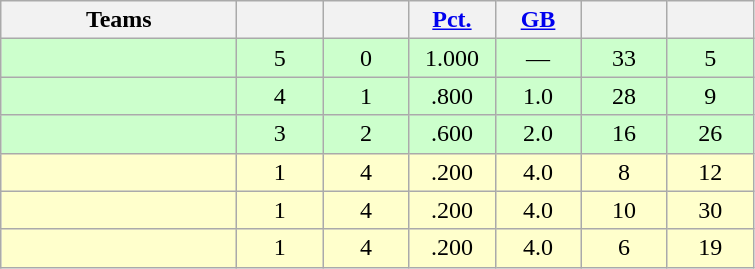<table class="wikitable" style="text-align:center;">
<tr>
<th width=150px>Teams</th>
<th width=50px></th>
<th width=50px></th>
<th width=50px><a href='#'>Pct.</a></th>
<th width=50px><a href='#'>GB</a></th>
<th width=50px></th>
<th width=50px></th>
</tr>
<tr style="background-color:#ccffcc">
<td align=left></td>
<td>5</td>
<td>0</td>
<td>1.000</td>
<td>—</td>
<td>33</td>
<td>5</td>
</tr>
<tr style="background-color:#ccffcc">
<td align=left></td>
<td>4</td>
<td>1</td>
<td>.800</td>
<td>1.0</td>
<td>28</td>
<td>9</td>
</tr>
<tr style="background-color:#ccffcc">
<td align=left></td>
<td>3</td>
<td>2</td>
<td>.600</td>
<td>2.0</td>
<td>16</td>
<td>26</td>
</tr>
<tr style="background-color:#ffffcc">
<td align=left></td>
<td>1</td>
<td>4</td>
<td>.200</td>
<td>4.0</td>
<td>8</td>
<td>12</td>
</tr>
<tr style="background-color:#ffffcc">
<td align=left></td>
<td>1</td>
<td>4</td>
<td>.200</td>
<td>4.0</td>
<td>10</td>
<td>30</td>
</tr>
<tr style="background-color:#ffffcc">
<td align=left></td>
<td>1</td>
<td>4</td>
<td>.200</td>
<td>4.0</td>
<td>6</td>
<td>19</td>
</tr>
</table>
